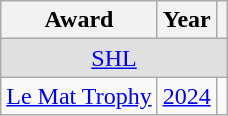<table class="wikitable">
<tr>
<th>Award</th>
<th>Year</th>
<th></th>
</tr>
<tr ALIGN="center" bgcolor="#e0e0e0">
<td colspan="3"><a href='#'>SHL</a></td>
</tr>
<tr>
<td><a href='#'>Le Mat Trophy</a></td>
<td><a href='#'>2024</a></td>
<td></td>
</tr>
</table>
